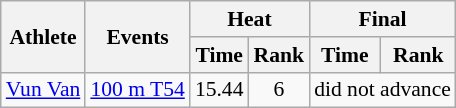<table class=wikitable style="font-size:90%">
<tr>
<th rowspan="2">Athlete</th>
<th rowspan="2">Events</th>
<th colspan="2">Heat</th>
<th colspan="2">Final</th>
</tr>
<tr>
<th>Time</th>
<th>Rank</th>
<th>Time</th>
<th>Rank</th>
</tr>
<tr align=center>
<td align=left><a href='#'>Vun Van</a></td>
<td align=left><a href='#'>100 m T54</a></td>
<td>15.44</td>
<td>6</td>
<td colspan=2>did not advance</td>
</tr>
</table>
